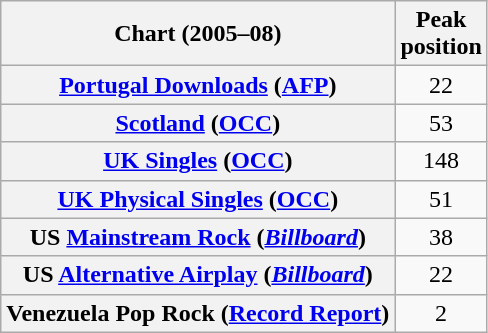<table class="wikitable sortable plainrowheaders" style="text-align:center">
<tr>
<th scope="col">Chart (2005–08)</th>
<th scope="col">Peak<br>position</th>
</tr>
<tr>
<th scope="row"><a href='#'>Portugal Downloads</a> (<a href='#'>AFP</a>)</th>
<td>22</td>
</tr>
<tr>
<th scope="row"><a href='#'>Scotland</a> (<a href='#'>OCC</a>)</th>
<td>53</td>
</tr>
<tr>
<th scope="row"><a href='#'>UK Singles</a> (<a href='#'>OCC</a>)</th>
<td>148</td>
</tr>
<tr>
<th scope="row"><a href='#'>UK Physical Singles</a> (<a href='#'>OCC</a>)</th>
<td>51</td>
</tr>
<tr>
<th scope="row">US <a href='#'>Mainstream Rock</a> (<em><a href='#'>Billboard</a></em>)</th>
<td>38</td>
</tr>
<tr>
<th scope="row">US <a href='#'>Alternative Airplay</a> (<em><a href='#'>Billboard</a></em>)</th>
<td>22</td>
</tr>
<tr>
<th scope="row">Venezuela Pop Rock (<a href='#'>Record Report</a>)</th>
<td>2</td>
</tr>
</table>
